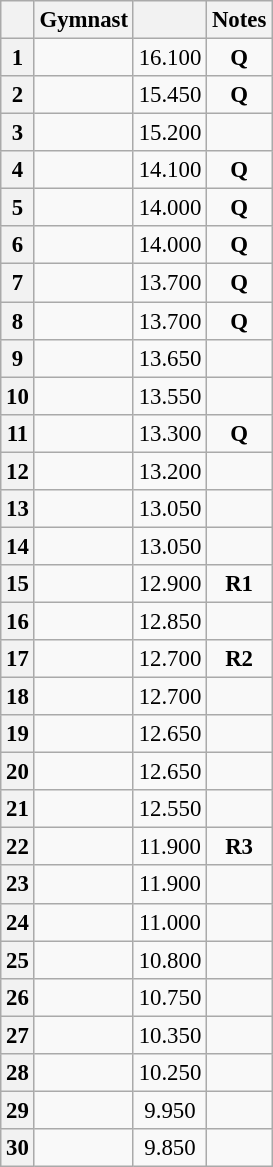<table class="wikitable sortable" style="text-align:center; font-size:95%;">
<tr>
<th></th>
<th>Gymnast</th>
<th></th>
<th>Notes</th>
</tr>
<tr>
<th>1</th>
<td align=left></td>
<td>16.100</td>
<td><strong>Q</strong></td>
</tr>
<tr>
<th>2</th>
<td align=left></td>
<td>15.450</td>
<td><strong>Q</strong></td>
</tr>
<tr>
<th>3</th>
<td align=left></td>
<td>15.200</td>
<td></td>
</tr>
<tr>
<th>4</th>
<td align=left></td>
<td>14.100</td>
<td><strong>Q</strong></td>
</tr>
<tr>
<th>5</th>
<td align=left></td>
<td>14.000</td>
<td><strong>Q</strong></td>
</tr>
<tr>
<th>6</th>
<td align=left></td>
<td>14.000</td>
<td><strong>Q</strong></td>
</tr>
<tr>
<th>7</th>
<td align=left></td>
<td>13.700</td>
<td><strong>Q</strong></td>
</tr>
<tr>
<th>8</th>
<td align=left></td>
<td>13.700</td>
<td><strong>Q</strong></td>
</tr>
<tr>
<th>9</th>
<td align=left></td>
<td>13.650</td>
<td></td>
</tr>
<tr>
<th>10</th>
<td align=left></td>
<td>13.550</td>
<td></td>
</tr>
<tr>
<th>11</th>
<td align=left></td>
<td>13.300</td>
<td><strong>Q</strong></td>
</tr>
<tr>
<th>12</th>
<td align=left></td>
<td>13.200</td>
<td></td>
</tr>
<tr>
<th>13</th>
<td align=left></td>
<td>13.050</td>
<td></td>
</tr>
<tr>
<th>14</th>
<td align=left></td>
<td>13.050</td>
<td></td>
</tr>
<tr>
<th>15</th>
<td align=left></td>
<td>12.900</td>
<td><strong>R1</strong></td>
</tr>
<tr>
<th>16</th>
<td align=left></td>
<td>12.850</td>
<td></td>
</tr>
<tr>
<th>17</th>
<td align=left></td>
<td>12.700</td>
<td><strong>R2</strong></td>
</tr>
<tr>
<th>18</th>
<td align=left></td>
<td>12.700</td>
<td></td>
</tr>
<tr>
<th>19</th>
<td align=left></td>
<td>12.650</td>
<td></td>
</tr>
<tr>
<th>20</th>
<td align=left></td>
<td>12.650</td>
<td></td>
</tr>
<tr>
<th>21</th>
<td align=left></td>
<td>12.550</td>
<td></td>
</tr>
<tr>
<th>22</th>
<td align=left></td>
<td>11.900</td>
<td><strong>R3</strong></td>
</tr>
<tr>
<th>23</th>
<td align=left></td>
<td>11.900</td>
<td></td>
</tr>
<tr>
<th>24</th>
<td align=left></td>
<td>11.000</td>
<td></td>
</tr>
<tr>
<th>25</th>
<td align=left></td>
<td>10.800</td>
<td></td>
</tr>
<tr>
<th>26</th>
<td align=left></td>
<td>10.750</td>
<td></td>
</tr>
<tr>
<th>27</th>
<td align=left></td>
<td>10.350</td>
<td></td>
</tr>
<tr>
<th>28</th>
<td align=left></td>
<td>10.250</td>
<td></td>
</tr>
<tr>
<th>29</th>
<td align=left></td>
<td>9.950</td>
<td></td>
</tr>
<tr>
<th>30</th>
<td align=left></td>
<td>9.850</td>
<td></td>
</tr>
</table>
